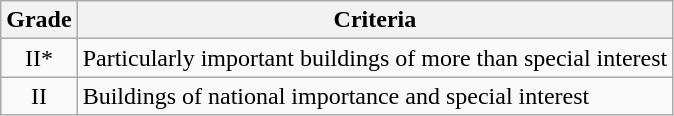<table class="wikitable">
<tr>
<th>Grade</th>
<th>Criteria</th>
</tr>
<tr>
<td align="center" >II*</td>
<td>Particularly important buildings of more than special interest</td>
</tr>
<tr>
<td align="center" >II</td>
<td>Buildings of national importance and special interest</td>
</tr>
</table>
